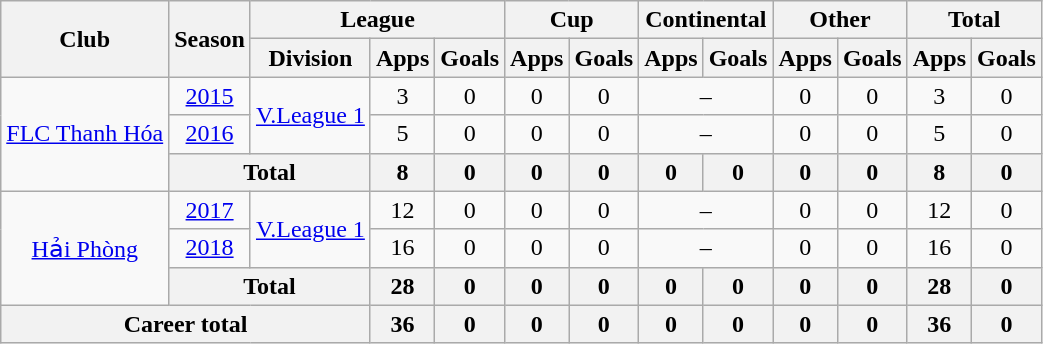<table class="wikitable" style="text-align: center">
<tr>
<th rowspan="2">Club</th>
<th rowspan="2">Season</th>
<th colspan="3">League</th>
<th colspan="2">Cup</th>
<th colspan="2">Continental</th>
<th colspan="2">Other</th>
<th colspan="2">Total</th>
</tr>
<tr>
<th>Division</th>
<th>Apps</th>
<th>Goals</th>
<th>Apps</th>
<th>Goals</th>
<th>Apps</th>
<th>Goals</th>
<th>Apps</th>
<th>Goals</th>
<th>Apps</th>
<th>Goals</th>
</tr>
<tr>
<td rowspan="3"><a href='#'>FLC Thanh Hóa</a></td>
<td><a href='#'>2015</a></td>
<td rowspan="2"><a href='#'>V.League 1</a></td>
<td>3</td>
<td>0</td>
<td>0</td>
<td>0</td>
<td colspan="2">–</td>
<td>0</td>
<td>0</td>
<td>3</td>
<td>0</td>
</tr>
<tr>
<td><a href='#'>2016</a></td>
<td>5</td>
<td>0</td>
<td>0</td>
<td>0</td>
<td colspan="2">–</td>
<td>0</td>
<td>0</td>
<td>5</td>
<td>0</td>
</tr>
<tr>
<th colspan="2"><strong>Total</strong></th>
<th>8</th>
<th>0</th>
<th>0</th>
<th>0</th>
<th>0</th>
<th>0</th>
<th>0</th>
<th>0</th>
<th>8</th>
<th>0</th>
</tr>
<tr>
<td rowspan="3"><a href='#'>Hải Phòng</a></td>
<td><a href='#'>2017</a></td>
<td rowspan="2"><a href='#'>V.League 1</a></td>
<td>12</td>
<td>0</td>
<td>0</td>
<td>0</td>
<td colspan="2">–</td>
<td>0</td>
<td>0</td>
<td>12</td>
<td>0</td>
</tr>
<tr>
<td><a href='#'>2018</a></td>
<td>16</td>
<td>0</td>
<td>0</td>
<td>0</td>
<td colspan="2">–</td>
<td>0</td>
<td>0</td>
<td>16</td>
<td>0</td>
</tr>
<tr>
<th colspan="2"><strong>Total</strong></th>
<th>28</th>
<th>0</th>
<th>0</th>
<th>0</th>
<th>0</th>
<th>0</th>
<th>0</th>
<th>0</th>
<th>28</th>
<th>0</th>
</tr>
<tr>
<th colspan="3"><strong>Career total</strong></th>
<th>36</th>
<th>0</th>
<th>0</th>
<th>0</th>
<th>0</th>
<th>0</th>
<th>0</th>
<th>0</th>
<th>36</th>
<th>0</th>
</tr>
</table>
